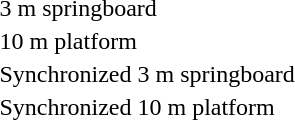<table>
<tr>
<td>3 m springboard<br></td>
<td></td>
<td></td>
<td></td>
</tr>
<tr>
<td>10 m platform<br></td>
<td></td>
<td></td>
<td></td>
</tr>
<tr>
<td>Synchronized 3 m springboard<br></td>
<td></td>
<td></td>
<td></td>
</tr>
<tr>
<td>Synchronized 10 m platform<br></td>
<td></td>
<td></td>
<td></td>
</tr>
</table>
